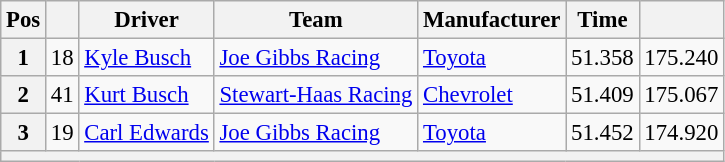<table class="wikitable" style="font-size:95%">
<tr>
<th>Pos</th>
<th></th>
<th>Driver</th>
<th>Team</th>
<th>Manufacturer</th>
<th>Time</th>
<th></th>
</tr>
<tr>
<th>1</th>
<td>18</td>
<td><a href='#'>Kyle Busch</a></td>
<td><a href='#'>Joe Gibbs Racing</a></td>
<td><a href='#'>Toyota</a></td>
<td>51.358</td>
<td>175.240</td>
</tr>
<tr>
<th>2</th>
<td>41</td>
<td><a href='#'>Kurt Busch</a></td>
<td><a href='#'>Stewart-Haas Racing</a></td>
<td><a href='#'>Chevrolet</a></td>
<td>51.409</td>
<td>175.067</td>
</tr>
<tr>
<th>3</th>
<td>19</td>
<td><a href='#'>Carl Edwards</a></td>
<td><a href='#'>Joe Gibbs Racing</a></td>
<td><a href='#'>Toyota</a></td>
<td>51.452</td>
<td>174.920</td>
</tr>
<tr>
<th colspan="7"></th>
</tr>
</table>
